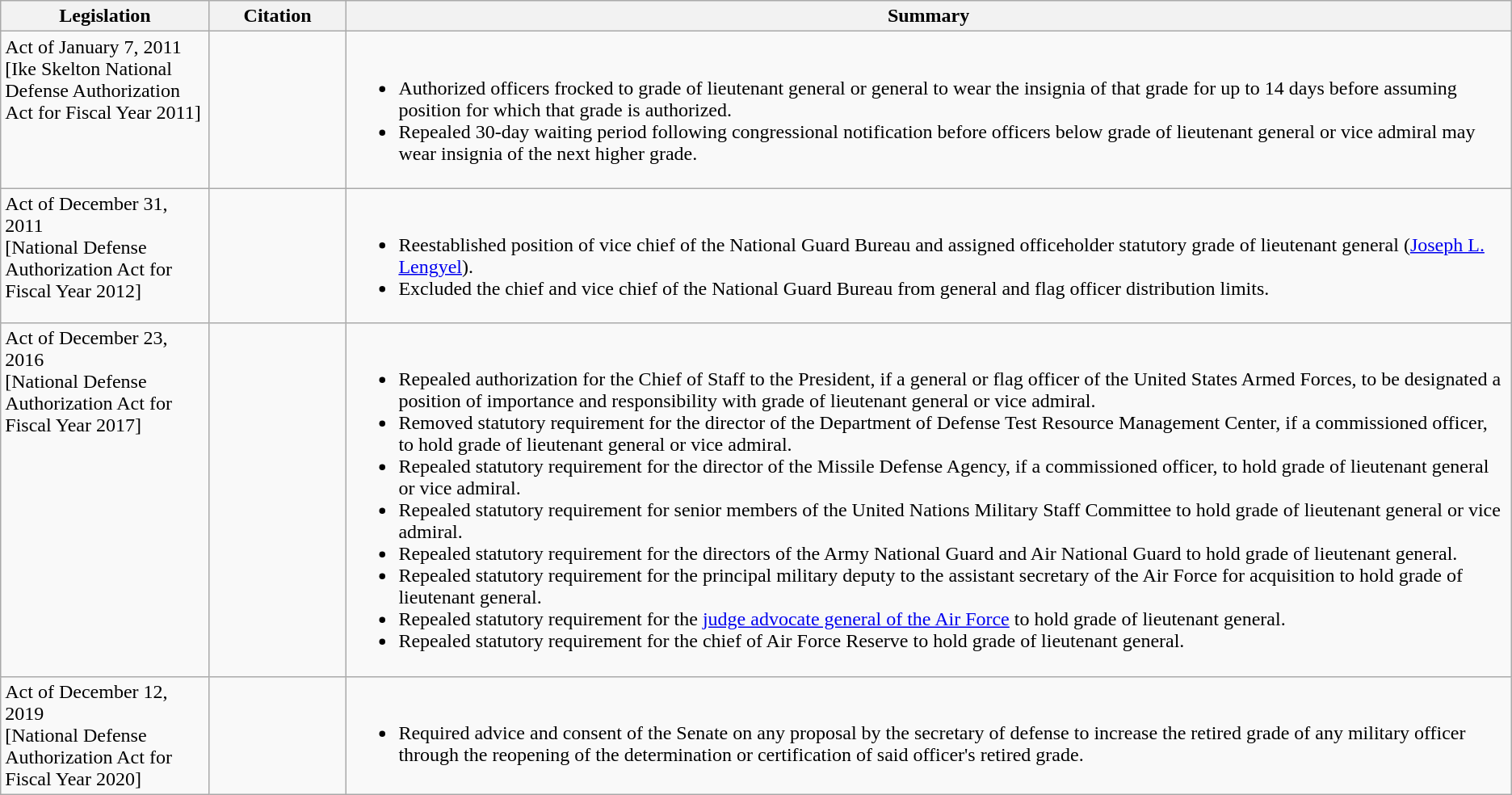<table class="wikitable">
<tr>
<th width = 165>Legislation</th>
<th width = 105>Citation</th>
<th scope="col" class="unsortable">Summary</th>
</tr>
<tr style="vertical-align: top;">
<td>Act of January 7, 2011<br>[Ike Skelton National Defense Authorization Act for Fiscal Year 2011]</td>
<td> </td>
<td><br><ul><li>Authorized officers frocked to grade of lieutenant general or general to wear the insignia of that grade for up to 14 days before assuming position for which that grade is authorized.</li><li>Repealed 30-day waiting period following congressional notification before officers below grade of lieutenant general or vice admiral may wear insignia of the next higher grade.</li></ul></td>
</tr>
<tr style="vertical-align: top;">
<td>Act of December 31, 2011<br>[National Defense Authorization Act for Fiscal Year 2012]</td>
<td> </td>
<td><br><ul><li>Reestablished position of vice chief of the National Guard Bureau and assigned officeholder statutory grade of lieutenant general (<a href='#'>Joseph L. Lengyel</a>).</li><li>Excluded the chief and vice chief of the National Guard Bureau from general and flag officer distribution limits.</li></ul></td>
</tr>
<tr style="vertical-align: top;">
<td>Act of December 23, 2016<br>[National Defense Authorization Act for Fiscal Year 2017]</td>
<td> </td>
<td><br><ul><li>Repealed authorization for the Chief of Staff to the President, if a general or flag officer of the United States Armed Forces, to be designated a position of importance and responsibility with grade of lieutenant general or vice admiral.</li><li>Removed statutory requirement for the director of the Department of Defense Test Resource Management Center, if a commissioned officer, to hold grade of lieutenant general or vice admiral.</li><li>Repealed statutory requirement for the director of the Missile Defense Agency, if a commissioned officer, to hold grade of lieutenant general or vice admiral.</li><li>Repealed statutory requirement for senior members of the United Nations Military Staff Committee to hold grade of lieutenant general or vice admiral.</li><li>Repealed statutory requirement for the directors of the Army National Guard and Air National Guard to hold grade of lieutenant general.</li><li>Repealed statutory requirement for the principal military deputy to the assistant secretary of the Air Force for acquisition to hold grade of lieutenant general.</li><li>Repealed statutory requirement for the <a href='#'>judge advocate general of the Air Force</a> to hold grade of lieutenant general.</li><li>Repealed statutory requirement for the chief of Air Force Reserve to hold grade of lieutenant general.</li></ul></td>
</tr>
<tr style="vertical-align: top;">
<td>Act of December 12, 2019<br>[National Defense Authorization Act for Fiscal Year 2020]</td>
<td> </td>
<td><br><ul><li>Required advice and consent of the Senate on any proposal by the secretary of defense to increase the retired grade of any military officer through the reopening of the determination or certification of said officer's retired grade.</li></ul></td>
</tr>
</table>
